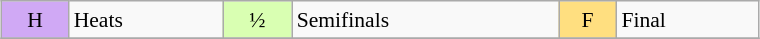<table class="wikitable" style="margin:0.5em auto; font-size:90%; line-height:1.25em;" width=40%;>
<tr>
<td bgcolor="#D0A9F5" align=center>H</td>
<td>Heats</td>
<td bgcolor="#D9FFB2" align=center>½</td>
<td>Semifinals</td>
<td bgcolor="#FFDF80" align=center>F</td>
<td>Final</td>
</tr>
<tr>
</tr>
</table>
